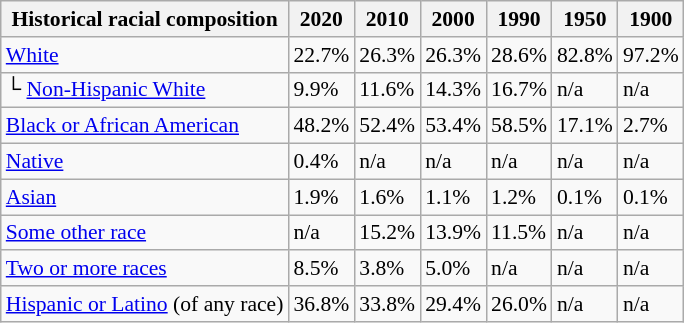<table class="wikitable sortable collapsible mw-collapsed" style="font-size: 90%;">
<tr>
<th>Historical racial composition</th>
<th>2020</th>
<th>2010</th>
<th>2000</th>
<th>1990</th>
<th>1950</th>
<th>1900</th>
</tr>
<tr>
<td><a href='#'>White</a></td>
<td>22.7%</td>
<td>26.3%</td>
<td>26.3%</td>
<td>28.6%</td>
<td>82.8%</td>
<td>97.2%</td>
</tr>
<tr>
<td>└ <a href='#'>Non-Hispanic White</a></td>
<td>9.9%</td>
<td>11.6%</td>
<td>14.3%</td>
<td>16.7%</td>
<td>n/a</td>
<td>n/a</td>
</tr>
<tr>
<td><a href='#'>Black or African American</a></td>
<td>48.2%</td>
<td>52.4%</td>
<td>53.4%</td>
<td>58.5%</td>
<td>17.1%</td>
<td>2.7%</td>
</tr>
<tr>
<td><a href='#'>Native</a></td>
<td>0.4%</td>
<td>n/a</td>
<td>n/a</td>
<td>n/a</td>
<td>n/a</td>
<td>n/a</td>
</tr>
<tr>
<td><a href='#'>Asian</a></td>
<td>1.9%</td>
<td>1.6%</td>
<td>1.1%</td>
<td>1.2%</td>
<td>0.1%</td>
<td>0.1%</td>
</tr>
<tr>
<td><a href='#'>Some other race</a></td>
<td>n/a</td>
<td>15.2%</td>
<td>13.9%</td>
<td>11.5%</td>
<td>n/a</td>
<td>n/a</td>
</tr>
<tr>
<td><a href='#'>Two or more races</a></td>
<td>8.5%</td>
<td>3.8%</td>
<td>5.0%</td>
<td>n/a</td>
<td>n/a</td>
<td>n/a</td>
</tr>
<tr>
<td><a href='#'>Hispanic or Latino</a> (of any race)</td>
<td>36.8%</td>
<td>33.8%</td>
<td>29.4%</td>
<td>26.0%</td>
<td>n/a</td>
<td>n/a</td>
</tr>
</table>
